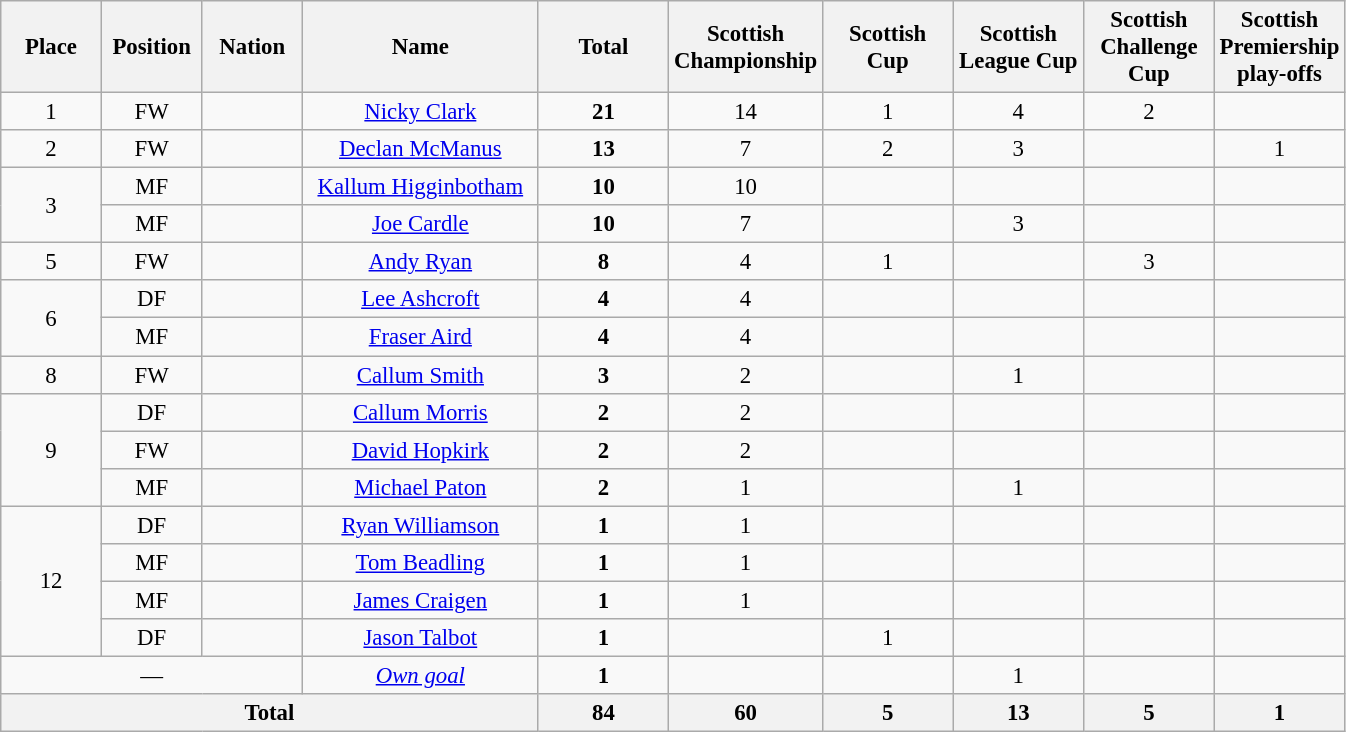<table class="wikitable" style="font-size: 95%; text-align: center;">
<tr>
<th width=60>Place</th>
<th width=60>Position</th>
<th width=60>Nation</th>
<th width=150>Name</th>
<th width=80><strong>Total</strong></th>
<th width=80>Scottish Championship</th>
<th width=80>Scottish Cup</th>
<th width=80>Scottish League Cup</th>
<th width=80>Scottish Challenge Cup</th>
<th width=80>Scottish Premiership play-offs</th>
</tr>
<tr>
<td>1</td>
<td>FW</td>
<td></td>
<td><a href='#'>Nicky Clark</a></td>
<td><strong>21</strong></td>
<td>14</td>
<td>1</td>
<td>4</td>
<td>2</td>
<td></td>
</tr>
<tr>
<td>2</td>
<td>FW</td>
<td></td>
<td><a href='#'>Declan McManus</a></td>
<td><strong>13</strong></td>
<td>7</td>
<td>2</td>
<td>3</td>
<td></td>
<td>1</td>
</tr>
<tr>
<td rowspan="2">3</td>
<td>MF</td>
<td></td>
<td><a href='#'>Kallum Higginbotham</a></td>
<td><strong>10</strong></td>
<td>10</td>
<td></td>
<td></td>
<td></td>
<td></td>
</tr>
<tr>
<td>MF</td>
<td></td>
<td><a href='#'>Joe Cardle</a></td>
<td><strong>10</strong></td>
<td>7</td>
<td></td>
<td>3</td>
<td></td>
<td></td>
</tr>
<tr>
<td>5</td>
<td>FW</td>
<td></td>
<td><a href='#'>Andy Ryan</a></td>
<td><strong>8</strong></td>
<td>4</td>
<td>1</td>
<td></td>
<td>3</td>
<td></td>
</tr>
<tr>
<td rowspan="2">6</td>
<td>DF</td>
<td></td>
<td><a href='#'>Lee Ashcroft</a></td>
<td><strong>4</strong></td>
<td>4</td>
<td></td>
<td></td>
<td></td>
<td></td>
</tr>
<tr>
<td>MF</td>
<td></td>
<td><a href='#'>Fraser Aird</a></td>
<td><strong>4</strong></td>
<td>4</td>
<td></td>
<td></td>
<td></td>
<td></td>
</tr>
<tr>
<td>8</td>
<td>FW</td>
<td></td>
<td><a href='#'>Callum Smith</a></td>
<td><strong>3</strong></td>
<td>2</td>
<td></td>
<td>1</td>
<td></td>
<td></td>
</tr>
<tr>
<td rowspan="3">9</td>
<td>DF</td>
<td></td>
<td><a href='#'>Callum Morris</a></td>
<td><strong>2</strong></td>
<td>2</td>
<td></td>
<td></td>
<td></td>
<td></td>
</tr>
<tr>
<td>FW</td>
<td></td>
<td><a href='#'>David Hopkirk</a></td>
<td><strong>2</strong></td>
<td>2</td>
<td></td>
<td></td>
<td></td>
<td></td>
</tr>
<tr>
<td>MF</td>
<td></td>
<td><a href='#'>Michael Paton</a></td>
<td><strong>2</strong></td>
<td>1</td>
<td></td>
<td>1</td>
<td></td>
<td></td>
</tr>
<tr>
<td rowspan="4">12</td>
<td>DF</td>
<td></td>
<td><a href='#'>Ryan Williamson</a></td>
<td><strong>1</strong></td>
<td>1</td>
<td></td>
<td></td>
<td></td>
<td></td>
</tr>
<tr>
<td>MF</td>
<td></td>
<td><a href='#'>Tom Beadling</a></td>
<td><strong>1</strong></td>
<td>1</td>
<td></td>
<td></td>
<td></td>
<td></td>
</tr>
<tr>
<td>MF</td>
<td></td>
<td><a href='#'>James Craigen</a></td>
<td><strong>1</strong></td>
<td>1</td>
<td></td>
<td></td>
<td></td>
<td></td>
</tr>
<tr>
<td>DF</td>
<td></td>
<td><a href='#'>Jason Talbot</a></td>
<td><strong>1</strong></td>
<td></td>
<td>1</td>
<td></td>
<td></td>
<td></td>
</tr>
<tr>
<td colspan="3">—</td>
<td><em><a href='#'>Own goal</a></em></td>
<td><strong>1</strong></td>
<td></td>
<td></td>
<td>1</td>
<td></td>
<td></td>
</tr>
<tr>
<th colspan=4>Total</th>
<th><strong>84</strong></th>
<th>60</th>
<th>5</th>
<th>13</th>
<th>5</th>
<th>1</th>
</tr>
</table>
